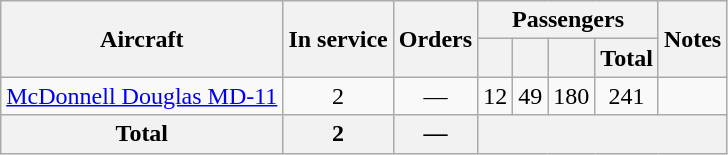<table class="wikitable" style="border-collapse:collapse;text-align:center">
<tr>
<th rowspan="2">Aircraft</th>
<th rowspan="2">In service</th>
<th rowspan="2">Orders</th>
<th colspan="4">Passengers</th>
<th rowspan="2">Notes</th>
</tr>
<tr>
<th></th>
<th></th>
<th></th>
<th>Total</th>
</tr>
<tr>
<td><a href='#'>McDonnell Douglas MD-11</a></td>
<td>2</td>
<td>—</td>
<td>12</td>
<td>49</td>
<td>180</td>
<td>241</td>
</tr>
<tr>
<th>Total</th>
<th>2</th>
<th>—</th>
<th colspan="5"></th>
</tr>
</table>
